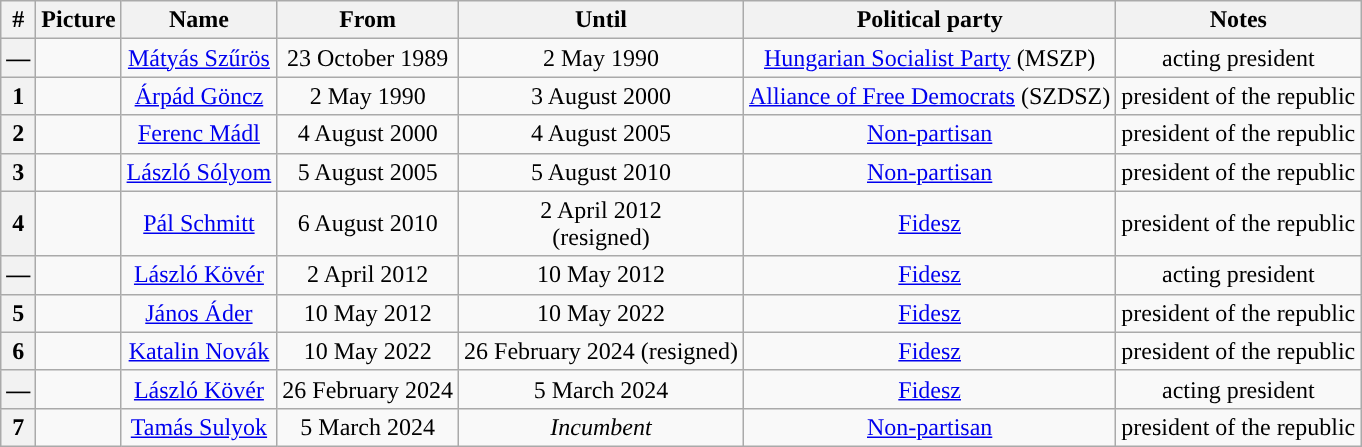<table class="wikitable" style="text-align:center">
<tr>
<th>#</th>
<th>Picture</th>
<th>Name</th>
<th>From</th>
<th>Until</th>
<th>Political party</th>
<th>Notes</th>
</tr>
<tr>
<th style="background-color:">—</th>
<td></td>
<td><a href='#'>Mátyás Szűrös</a></td>
<td>23 October 1989</td>
<td>2 May 1990</td>
<td><a href='#'>Hungarian Socialist Party</a> (MSZP)</td>
<td>acting president</td>
</tr>
<tr>
<th style="background-color:">1</th>
<td></td>
<td><a href='#'>Árpád Göncz</a></td>
<td>2 May 1990</td>
<td>3 August 2000</td>
<td><a href='#'>Alliance of Free Democrats</a> (SZDSZ)</td>
<td>president of the republic</td>
</tr>
<tr>
<th style="background-color:">2</th>
<td></td>
<td><a href='#'>Ferenc Mádl</a></td>
<td>4 August 2000</td>
<td>4 August 2005</td>
<td><a href='#'>Non-partisan</a></td>
<td>president of the republic</td>
</tr>
<tr>
<th style="background-color:">3</th>
<td></td>
<td><a href='#'>László Sólyom</a></td>
<td>5 August 2005</td>
<td>5 August 2010</td>
<td><a href='#'>Non-partisan</a></td>
<td>president of the republic</td>
</tr>
<tr>
<th style="background-color:">4</th>
<td></td>
<td><a href='#'>Pál Schmitt</a></td>
<td>6 August 2010</td>
<td>2 April 2012<br>(resigned)</td>
<td><a href='#'>Fidesz</a></td>
<td>president of the republic</td>
</tr>
<tr>
<th style="background-color:">—</th>
<td></td>
<td><a href='#'>László Kövér</a></td>
<td>2 April 2012</td>
<td>10 May 2012</td>
<td><a href='#'>Fidesz</a></td>
<td>acting president</td>
</tr>
<tr>
<th style="background-color:">5</th>
<td></td>
<td><a href='#'>János Áder</a></td>
<td>10 May 2012</td>
<td>10 May 2022</td>
<td><a href='#'>Fidesz</a></td>
<td>president of the republic</td>
</tr>
<tr>
<th style="background-color:">6</th>
<td></td>
<td><a href='#'>Katalin Novák</a></td>
<td>10 May 2022</td>
<td>26 February 2024 (resigned)</td>
<td><a href='#'>Fidesz</a></td>
<td>president of the republic</td>
</tr>
<tr>
<th style="background-color:">—</th>
<td></td>
<td><a href='#'>László Kövér</a></td>
<td>26 February 2024</td>
<td>5 March 2024</td>
<td><a href='#'>Fidesz</a></td>
<td>acting president</td>
</tr>
<tr>
<th style="background-color:">7</th>
<td></td>
<td><a href='#'>Tamás Sulyok</a></td>
<td>5 March 2024</td>
<td><em>Incumbent</em></td>
<td><a href='#'>Non-partisan</a></td>
<td>president of the republic</td>
</tr>
</table>
